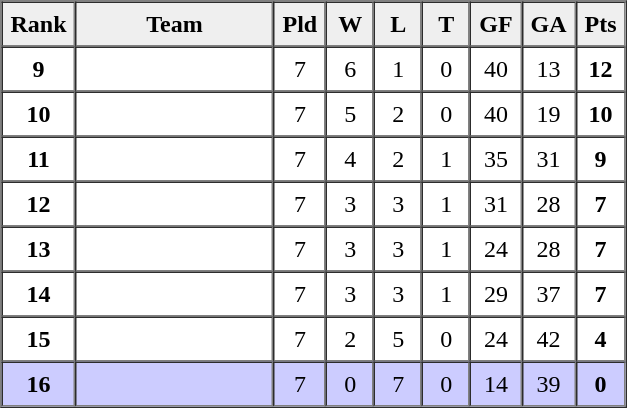<table border=1 cellpadding=5 cellspacing=0>
<tr>
<th bgcolor="#efefef" width="20">Rank</th>
<th bgcolor="#efefef" width="120">Team</th>
<th bgcolor="#efefef" width="20">Pld</th>
<th bgcolor="#efefef" width="20">W</th>
<th bgcolor="#efefef" width="20">L</th>
<th bgcolor="#efefef" width="20">T</th>
<th bgcolor="#efefef" width="20">GF</th>
<th bgcolor="#efefef" width="20">GA</th>
<th bgcolor="#efefef" width="20">Pts</th>
</tr>
<tr align=center>
<td><strong>9</strong></td>
<td align=left></td>
<td>7</td>
<td>6</td>
<td>1</td>
<td>0</td>
<td>40</td>
<td>13</td>
<td><strong>12</strong></td>
</tr>
<tr align=center>
<td><strong>10</strong></td>
<td align=left></td>
<td>7</td>
<td>5</td>
<td>2</td>
<td>0</td>
<td>40</td>
<td>19</td>
<td><strong>10</strong></td>
</tr>
<tr align=center>
<td><strong>11</strong></td>
<td align=left></td>
<td>7</td>
<td>4</td>
<td>2</td>
<td>1</td>
<td>35</td>
<td>31</td>
<td><strong>9</strong></td>
</tr>
<tr align=center>
<td><strong>12</strong></td>
<td align=left></td>
<td>7</td>
<td>3</td>
<td>3</td>
<td>1</td>
<td>31</td>
<td>28</td>
<td><strong>7</strong></td>
</tr>
<tr align=center>
<td><strong>13</strong></td>
<td align=left></td>
<td>7</td>
<td>3</td>
<td>3</td>
<td>1</td>
<td>24</td>
<td>28</td>
<td><strong>7</strong></td>
</tr>
<tr align=center>
<td><strong>14</strong></td>
<td align=left></td>
<td>7</td>
<td>3</td>
<td>3</td>
<td>1</td>
<td>29</td>
<td>37</td>
<td><strong>7</strong></td>
</tr>
<tr align=center>
<td><strong>15</strong></td>
<td align=left></td>
<td>7</td>
<td>2</td>
<td>5</td>
<td>0</td>
<td>24</td>
<td>42</td>
<td><strong>4</strong></td>
</tr>
<tr align=center bgcolor="ccccff">
<td><strong>16</strong></td>
<td align=left></td>
<td>7</td>
<td>0</td>
<td>7</td>
<td>0</td>
<td>14</td>
<td>39</td>
<td><strong>0</strong></td>
</tr>
</table>
